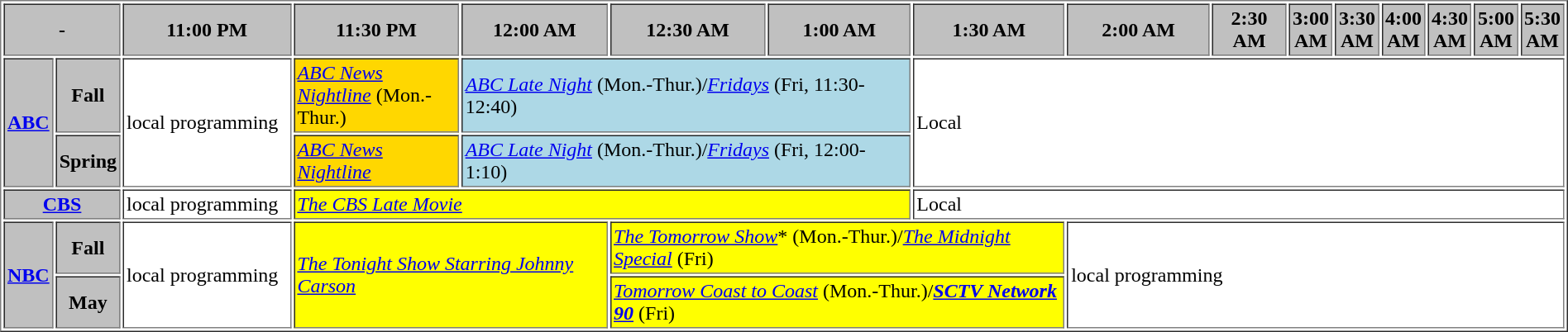<table border="1" cellpadding="2">
<tr>
<th bgcolor="#C0C0C0" colspan=2>-</th>
<th width="13%" bgcolor="#C0C0C0">11:00 PM</th>
<th width="14%" bgcolor="#C0C0C0">11:30 PM</th>
<th width="13%" bgcolor="#C0C0C0">12:00 AM</th>
<th width="14%" bgcolor="#C0C0C0">12:30 AM</th>
<th width="13%" bgcolor="#C0C0C0">1:00 AM</th>
<th width="14%" bgcolor="#C0C0C0">1:30 AM</th>
<th width="13%" bgcolor="#C0C0C0">2:00 AM</th>
<th width="14%" bgcolor="#C0C0C0">2:30 AM</th>
<th width="13%" bgcolor="#C0C0C0">3:00 AM</th>
<th width="14%" bgcolor="#C0C0C0">3:30 AM</th>
<th width="13%" bgcolor="#C0C0C0">4:00 AM</th>
<th width="14%" bgcolor="#C0C0C0">4:30 AM</th>
<th width="13%" bgcolor="#C0C0C0">5:00 AM</th>
<th width="14%" bgcolor="#C0C0C0">5:30 AM</th>
</tr>
<tr>
<th bgcolor="#C0C0C0" rowspan=2><a href='#'>ABC</a></th>
<th bgcolor=#C0C0C0>Fall</th>
<td bgcolor="white" rowspan=2>local programming</td>
<td bgcolor="gold"><a href='#'><em>ABC News Nightline</em></a> (Mon.-Thur.)</td>
<td bgcolor="lightblue" colspan="3"><em><a href='#'>ABC Late Night</a></em> (Mon.-Thur.)/<a href='#'><em>Fridays</em></a> (Fri, 11:30-12:40)</td>
<td bgcolor="white" colspan="9" rowspan=2>Local</td>
</tr>
<tr>
<th bgcolor=#C0C0C0>Spring</th>
<td bgcolor="gold"><a href='#'><em>ABC News Nightline</em></a></td>
<td bgcolor="lightblue" colspan="3"><em><a href='#'>ABC Late Night</a></em> (Mon.-Thur.)/<a href='#'><em>Fridays</em></a> (Fri, 12:00-1:10)</td>
</tr>
<tr>
<th bgcolor="#C0C0C0" colspan=2><a href='#'>CBS</a></th>
<td bgcolor="white">local programming</td>
<td bgcolor="yellow" colspan="4"><em><a href='#'>The CBS Late Movie</a></em></td>
<td bgcolor="white" colspan="10">Local</td>
</tr>
<tr>
<th bgcolor="#C0C0C0" rowspan=2><a href='#'>NBC</a></th>
<th bgcolor=#C0C0C0>Fall</th>
<td bgcolor="white" rowspan=2>local programming</td>
<td bgcolor="yellow" colspan="2" rowspan=2><em><a href='#'>The Tonight Show Starring Johnny Carson</a></em></td>
<td bgcolor="yellow" colspan="3"><em><a href='#'>The Tomorrow Show</a></em>* (Mon.-Thur.)/<a href='#'><em>The Midnight Special</em></a> (Fri)</td>
<td bgcolor="white" colspan="8" rowspan=2>local programming</td>
</tr>
<tr>
<th bgcolor=#C0C0C0>May</th>
<td bgcolor="yellow" colspan="3"><em><a href='#'>Tomorrow Coast to Coast</a></em> (Mon.-Thur.)/<strong><a href='#'><em>SCTV Network 90</em></a></strong> (Fri)</td>
</tr>
</table>
